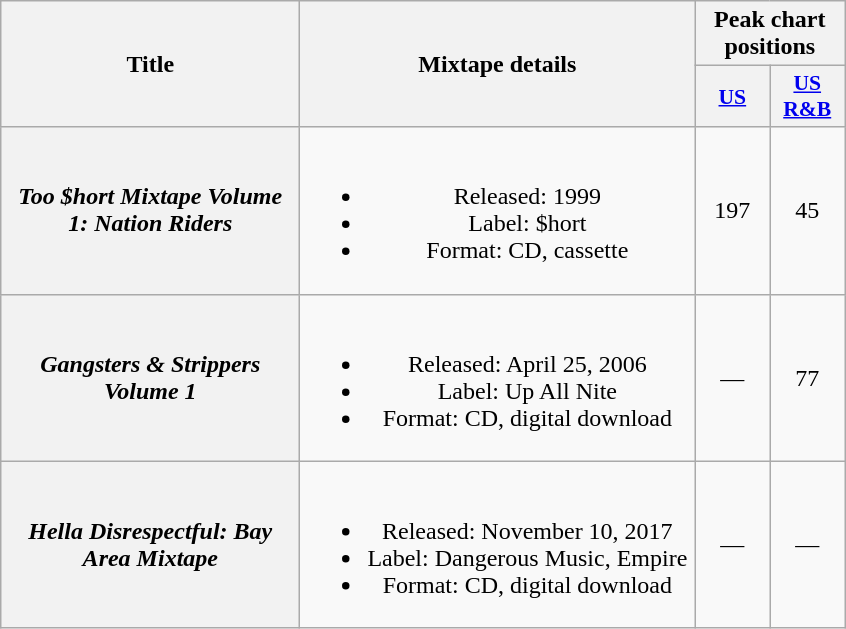<table class="wikitable plainrowheaders" style="text-align:center;">
<tr>
<th scope="col" rowspan="2" style="width:12em;">Title</th>
<th scope="col" rowspan="2" style="width:16em;">Mixtape details</th>
<th scope="col" colspan="2">Peak chart positions</th>
</tr>
<tr>
<th scope="col" style="width:3em;font-size:90%;"><a href='#'>US</a></th>
<th scope="col" style="width:3em;font-size:90%;"><a href='#'>US R&B</a></th>
</tr>
<tr>
<th scope="row"><em>Too $hort Mixtape Volume 1: Nation Riders</em></th>
<td><br><ul><li>Released: 1999</li><li>Label: $hort</li><li>Format: CD, cassette</li></ul></td>
<td>197</td>
<td>45</td>
</tr>
<tr>
<th scope="row"><em>Gangsters & Strippers Volume 1</em></th>
<td><br><ul><li>Released: April 25, 2006</li><li>Label: Up All Nite</li><li>Format: CD, digital download</li></ul></td>
<td>—</td>
<td>77</td>
</tr>
<tr>
<th scope="row"><em>Hella Disrespectful: Bay Area Mixtape</em></th>
<td><br><ul><li>Released: November 10, 2017</li><li>Label: Dangerous Music, Empire</li><li>Format: CD, digital download</li></ul></td>
<td>—</td>
<td>—</td>
</tr>
</table>
